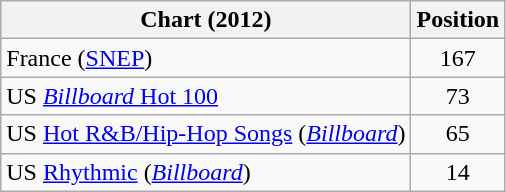<table class="wikitable">
<tr>
<th scope="col">Chart (2012)</th>
<th scope="col">Position</th>
</tr>
<tr>
<td>France (<a href='#'>SNEP</a>)</td>
<td style="text-align:center;">167</td>
</tr>
<tr>
<td>US <a href='#'><em>Billboard</em> Hot 100</a></td>
<td style="text-align:center;">73</td>
</tr>
<tr>
<td>US <a href='#'>Hot R&B/Hip-Hop Songs</a> (<em><a href='#'>Billboard</a></em>)</td>
<td style="text-align:center;">65</td>
</tr>
<tr>
<td>US <a href='#'>Rhythmic</a> (<em><a href='#'>Billboard</a></em>)</td>
<td style="text-align:center;">14</td>
</tr>
</table>
